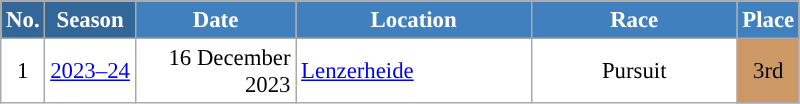<table class="wikitable sortable" style="font-size:95%; text-align:center; border:grey solid 1px; border-collapse:collapse; background:#ffffff;">
<tr style="background:#efefef;">
<th style="background-color:#369; color:white;">No.</th>
<th style="background-color:#369; color:white;">Season</th>
<th style="background-color:#4180be; color:white; width:100px;">Date</th>
<th style="background-color:#4180be; color:white; width:150px;">Location</th>
<th style="background-color:#4180be; color:white; width:130px;">Race</th>
<th style="background-color:#4180be; color:white;">Place</th>
</tr>
<tr>
<td align=center>1</td>
<td rowspan="1" align="center"><a href='#'>2023–24</a></td>
<td align=right>16 December 2023</td>
<td align=left> <a href='#'>Lenzerheide</a></td>
<td>Pursuit</td>
<td bgcolor="cc9966">3rd</td>
</tr>
</table>
